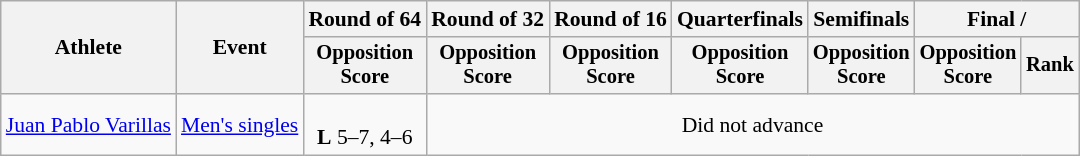<table class=wikitable style="font-size:90%">
<tr>
<th rowspan="2">Athlete</th>
<th rowspan="2">Event</th>
<th>Round of 64</th>
<th>Round of 32</th>
<th>Round of 16</th>
<th>Quarterfinals</th>
<th>Semifinals</th>
<th colspan=2>Final / </th>
</tr>
<tr style="font-size:95%">
<th>Opposition<br>Score</th>
<th>Opposition<br>Score</th>
<th>Opposition<br>Score</th>
<th>Opposition<br>Score</th>
<th>Opposition<br>Score</th>
<th>Opposition<br>Score</th>
<th>Rank</th>
</tr>
<tr align=center>
<td align=left><a href='#'>Juan Pablo Varillas</a></td>
<td align=left><a href='#'>Men's singles</a></td>
<td><br> <strong>L</strong> 5–7, 4–6</td>
<td colspan=6>Did not advance</td>
</tr>
</table>
